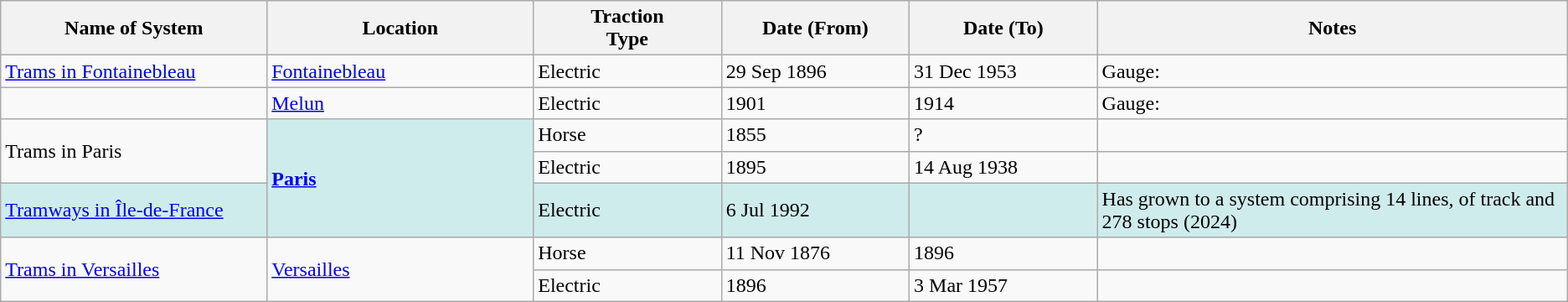<table class="wikitable">
<tr>
<th width=17%>Name of System</th>
<th width=17%>Location</th>
<th width=12%>Traction<br>Type</th>
<th width=12%>Date (From)</th>
<th width=12%>Date (To)</th>
<th width=30%>Notes</th>
</tr>
<tr>
<td><a href='#'>Trams in Fontainebleau</a></td>
<td><a href='#'>Fontainebleau</a></td>
<td>Electric</td>
<td>29 Sep 1896</td>
<td>31 Dec 1953</td>
<td>Gauge: </td>
</tr>
<tr>
<td> </td>
<td><a href='#'>Melun</a></td>
<td>Electric</td>
<td>1901</td>
<td>1914</td>
<td>Gauge: </td>
</tr>
<tr>
<td rowspan="2">Trams in Paris</td>
<td rowspan="3" style="background:#CFECEC"><strong><a href='#'>Paris</a></strong></td>
<td>Horse</td>
<td>1855</td>
<td>?</td>
<td> </td>
</tr>
<tr>
<td>Electric</td>
<td>1895</td>
<td>14 Aug 1938</td>
<td></td>
</tr>
<tr style="background:#CFECEC">
<td><a href='#'>Tramways in Île-de-France</a></td>
<td>Electric</td>
<td>6 Jul 1992</td>
<td> </td>
<td>Has grown to a system comprising 14 lines,  of track and 278 stops (2024)</td>
</tr>
<tr>
<td rowspan="2"><a href='#'>Trams in Versailles</a></td>
<td rowspan="2"><a href='#'>Versailles</a></td>
<td>Horse</td>
<td>11 Nov 1876</td>
<td>1896</td>
<td> </td>
</tr>
<tr>
<td>Electric</td>
<td>1896</td>
<td>3 Mar 1957</td>
<td> </td>
</tr>
</table>
